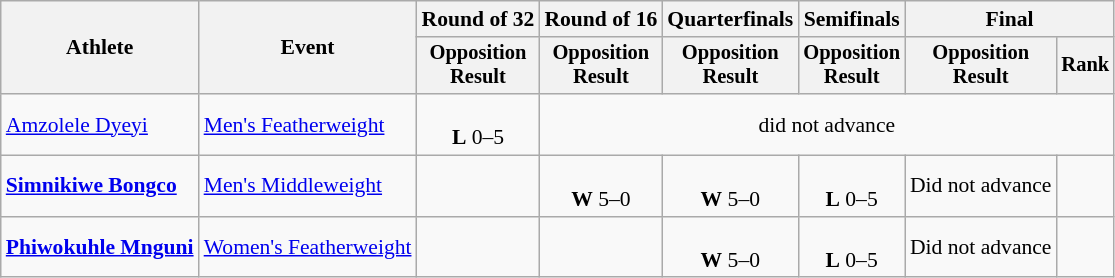<table class="wikitable" style="font-size:90%; text-align:center">
<tr>
<th rowspan=2>Athlete</th>
<th rowspan=2>Event</th>
<th>Round of 32</th>
<th>Round of 16</th>
<th>Quarterfinals</th>
<th>Semifinals</th>
<th colspan=2>Final</th>
</tr>
<tr style="font-size:95%">
<th>Opposition<br>Result</th>
<th>Opposition<br>Result</th>
<th>Opposition<br>Result</th>
<th>Opposition<br>Result</th>
<th>Opposition<br>Result</th>
<th>Rank</th>
</tr>
<tr>
<td align=left><a href='#'>Amzolele Dyeyi</a></td>
<td align=left><a href='#'>Men's Featherweight</a></td>
<td><br><strong>L</strong> 0–5</td>
<td colspan=5>did not advance</td>
</tr>
<tr>
<td align=left><strong><a href='#'>Simnikiwe Bongco</a></strong></td>
<td align=left><a href='#'>Men's Middleweight</a></td>
<td></td>
<td><br><strong>W</strong> 5–0</td>
<td><br><strong>W</strong> 5–0</td>
<td><br><strong>L</strong> 0–5</td>
<td>Did not advance</td>
<td></td>
</tr>
<tr>
<td align=left><strong><a href='#'>Phiwokuhle Mnguni</a></strong></td>
<td align=left><a href='#'>Women's Featherweight</a></td>
<td></td>
<td></td>
<td><br><strong>W</strong> 5–0</td>
<td><br><strong>L</strong> 0–5</td>
<td>Did not advance</td>
<td></td>
</tr>
</table>
